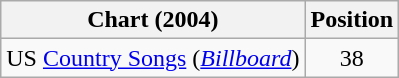<table class="wikitable sortable">
<tr>
<th scope="col">Chart (2004)</th>
<th scope="col">Position</th>
</tr>
<tr>
<td>US <a href='#'>Country Songs</a> (<em><a href='#'>Billboard</a></em>)</td>
<td align="center">38</td>
</tr>
</table>
